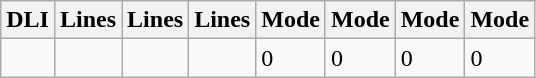<table class="wikitable">
<tr>
<th>DLI</th>
<th>Lines</th>
<th>Lines</th>
<th>Lines</th>
<th>Mode</th>
<th>Mode</th>
<th>Mode</th>
<th>Mode</th>
</tr>
<tr>
<td></td>
<td></td>
<td></td>
<td></td>
<td>0</td>
<td>0</td>
<td>0</td>
<td>0</td>
</tr>
</table>
